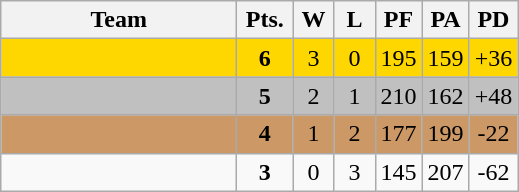<table class=wikitable>
<tr>
<th width=150px>Team</th>
<th width=30px>Pts.</th>
<th width=20px>W</th>
<th width=20px>L</th>
<th width=20px>PF</th>
<th width=20px>PA</th>
<th width=20px>PD</th>
</tr>
<tr align=center bgcolor=gold>
<td align=left></td>
<td><strong>6</strong></td>
<td>3</td>
<td>0</td>
<td>195</td>
<td>159</td>
<td>+36</td>
</tr>
<tr align=center bgcolor=silver>
<td align=left></td>
<td><strong>5</strong></td>
<td>2</td>
<td>1</td>
<td>210</td>
<td>162</td>
<td>+48</td>
</tr>
<tr align=center bgcolor=#cc9966>
<td align=left></td>
<td><strong>4</strong></td>
<td>1</td>
<td>2</td>
<td>177</td>
<td>199</td>
<td>-22</td>
</tr>
<tr align=center>
<td align=left></td>
<td><strong>3</strong></td>
<td>0</td>
<td>3</td>
<td>145</td>
<td>207</td>
<td>-62</td>
</tr>
</table>
